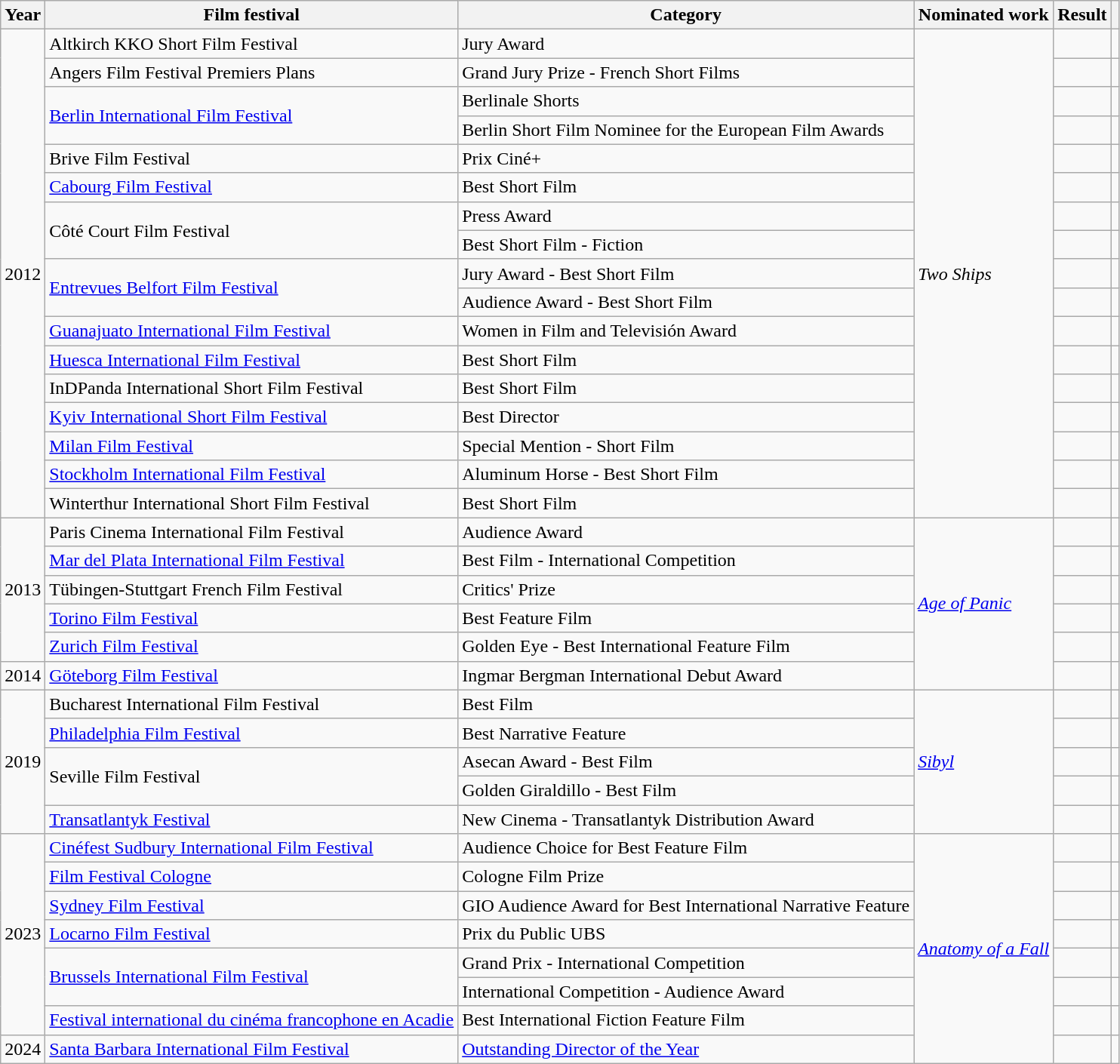<table class="wikitable sortable">
<tr>
<th>Year</th>
<th>Film festival</th>
<th>Category</th>
<th>Nominated work</th>
<th>Result</th>
<th class="unsortable"></th>
</tr>
<tr>
<td rowspan=17>2012</td>
<td>Altkirch KKO Short Film Festival</td>
<td>Jury Award</td>
<td rowspan=17><em>Two Ships</em></td>
<td></td>
<td></td>
</tr>
<tr>
<td>Angers Film Festival Premiers Plans</td>
<td>Grand Jury Prize - French Short Films</td>
<td></td>
<td></td>
</tr>
<tr>
<td rowspan=2><a href='#'>Berlin International Film Festival</a></td>
<td>Berlinale Shorts</td>
<td></td>
<td></td>
</tr>
<tr>
<td>Berlin Short Film Nominee for the European Film Awards</td>
<td></td>
<td></td>
</tr>
<tr>
<td>Brive Film Festival</td>
<td>Prix Ciné+</td>
<td></td>
<td></td>
</tr>
<tr>
<td><a href='#'>Cabourg Film Festival</a></td>
<td>Best Short Film</td>
<td></td>
<td></td>
</tr>
<tr>
<td rowspan=2>Côté Court Film Festival</td>
<td>Press Award</td>
<td></td>
<td></td>
</tr>
<tr>
<td>Best Short Film - Fiction</td>
<td></td>
<td></td>
</tr>
<tr>
<td rowspan=2><a href='#'>Entrevues Belfort Film Festival</a></td>
<td>Jury Award - Best Short Film</td>
<td></td>
<td></td>
</tr>
<tr>
<td>Audience Award - Best Short Film</td>
<td></td>
<td></td>
</tr>
<tr>
<td><a href='#'>Guanajuato International Film Festival</a></td>
<td>Women in Film and Televisión Award</td>
<td></td>
<td></td>
</tr>
<tr>
<td><a href='#'>Huesca International Film Festival</a></td>
<td>Best Short Film</td>
<td></td>
<td></td>
</tr>
<tr>
<td>InDPanda International Short Film Festival</td>
<td>Best Short Film</td>
<td></td>
<td></td>
</tr>
<tr>
<td><a href='#'>Kyiv International Short Film Festival</a></td>
<td>Best Director</td>
<td></td>
<td></td>
</tr>
<tr>
<td><a href='#'>Milan Film Festival</a></td>
<td>Special Mention - Short Film</td>
<td></td>
<td></td>
</tr>
<tr>
<td><a href='#'>Stockholm International Film Festival</a></td>
<td>Aluminum Horse - Best Short Film</td>
<td></td>
<td></td>
</tr>
<tr>
<td>Winterthur International Short Film Festival</td>
<td>Best Short Film</td>
<td></td>
<td></td>
</tr>
<tr>
<td rowspan=5>2013</td>
<td>Paris Cinema International Film Festival</td>
<td>Audience Award</td>
<td rowspan=6><em><a href='#'>Age of Panic</a></em></td>
<td></td>
<td></td>
</tr>
<tr>
<td><a href='#'>Mar del Plata International Film Festival</a></td>
<td>Best Film - International Competition</td>
<td></td>
<td></td>
</tr>
<tr>
<td>Tübingen-Stuttgart French Film Festival</td>
<td>Critics' Prize</td>
<td></td>
<td></td>
</tr>
<tr>
<td><a href='#'>Torino Film Festival</a></td>
<td>Best Feature Film</td>
<td></td>
<td></td>
</tr>
<tr>
<td><a href='#'>Zurich Film Festival</a></td>
<td>Golden Eye - Best International Feature Film</td>
<td></td>
<td></td>
</tr>
<tr>
<td>2014</td>
<td><a href='#'>Göteborg Film Festival</a></td>
<td>Ingmar Bergman International Debut Award</td>
<td></td>
<td></td>
</tr>
<tr>
<td rowspan=5>2019</td>
<td>Bucharest International Film Festival</td>
<td>Best Film</td>
<td rowspan=5><em><a href='#'>Sibyl</a></em></td>
<td></td>
<td></td>
</tr>
<tr>
<td><a href='#'>Philadelphia Film Festival</a></td>
<td>Best Narrative Feature</td>
<td></td>
<td></td>
</tr>
<tr>
<td rowspan=2>Seville Film Festival</td>
<td>Asecan Award - Best Film</td>
<td></td>
<td></td>
</tr>
<tr>
<td>Golden Giraldillo - Best Film</td>
<td></td>
<td></td>
</tr>
<tr>
<td><a href='#'>Transatlantyk Festival</a></td>
<td>New Cinema - Transatlantyk Distribution Award</td>
<td></td>
<td></td>
</tr>
<tr>
<td rowspan="7">2023</td>
<td><a href='#'>Cinéfest Sudbury International Film Festival</a></td>
<td>Audience Choice for Best Feature Film</td>
<td rowspan="8"><em><a href='#'>Anatomy of a Fall</a></em></td>
<td></td>
<td></td>
</tr>
<tr>
<td><a href='#'>Film Festival Cologne</a></td>
<td>Cologne Film Prize</td>
<td></td>
<td></td>
</tr>
<tr>
<td><a href='#'>Sydney Film Festival</a></td>
<td>GIO Audience Award for Best International Narrative Feature</td>
<td></td>
<td></td>
</tr>
<tr>
<td><a href='#'>Locarno Film Festival</a></td>
<td>Prix du Public UBS</td>
<td></td>
<td></td>
</tr>
<tr>
<td rowspan=2><a href='#'>Brussels International Film Festival</a></td>
<td>Grand Prix - International Competition</td>
<td></td>
<td></td>
</tr>
<tr>
<td>International Competition - Audience Award</td>
<td></td>
<td></td>
</tr>
<tr>
<td><a href='#'>Festival international du cinéma francophone en Acadie</a></td>
<td>Best International Fiction Feature Film</td>
<td></td>
<td></td>
</tr>
<tr>
<td>2024</td>
<td><a href='#'>Santa Barbara International Film Festival</a></td>
<td><a href='#'>Outstanding Director of the Year</a></td>
<td></td>
<td></td>
</tr>
</table>
